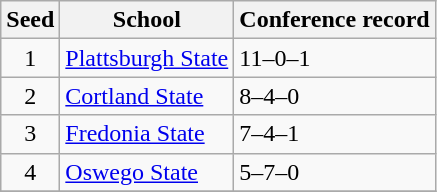<table class="wikitable">
<tr>
<th>Seed</th>
<th>School</th>
<th>Conference record</th>
</tr>
<tr>
<td align=center>1</td>
<td><a href='#'>Plattsburgh State</a></td>
<td>11–0–1</td>
</tr>
<tr>
<td align=center>2</td>
<td><a href='#'>Cortland State</a></td>
<td>8–4–0</td>
</tr>
<tr>
<td align=center>3</td>
<td><a href='#'>Fredonia State</a></td>
<td>7–4–1</td>
</tr>
<tr>
<td align=center>4</td>
<td><a href='#'>Oswego State</a></td>
<td>5–7–0</td>
</tr>
<tr>
</tr>
</table>
